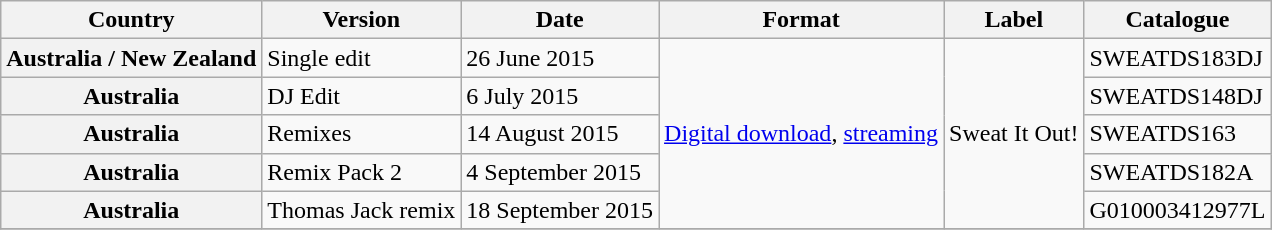<table class="wikitable plainrowheaders">
<tr>
<th scope="col">Country</th>
<th scope="col">Version</th>
<th scope="col">Date</th>
<th scope="col">Format</th>
<th scope="col">Label</th>
<th scope="col">Catalogue</th>
</tr>
<tr>
<th scope="row">Australia / New Zealand</th>
<td>Single edit</td>
<td>26 June 2015 </td>
<td rowspan="5"><a href='#'>Digital download</a>, <a href='#'>streaming</a></td>
<td rowspan="5">Sweat It Out!</td>
<td>SWEATDS183DJ</td>
</tr>
<tr>
<th scope="row">Australia</th>
<td>DJ Edit</td>
<td>6 July 2015</td>
<td>SWEATDS148DJ</td>
</tr>
<tr>
<th scope="row">Australia</th>
<td>Remixes</td>
<td>14 August 2015</td>
<td>SWEATDS163</td>
</tr>
<tr>
<th scope="row">Australia</th>
<td>Remix Pack 2</td>
<td>4 September 2015</td>
<td>SWEATDS182A</td>
</tr>
<tr>
<th scope="row">Australia</th>
<td>Thomas Jack remix</td>
<td>18 September 2015</td>
<td>G010003412977L</td>
</tr>
<tr>
</tr>
</table>
